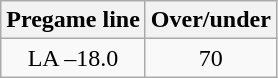<table class="wikitable">
<tr align="center">
<th style=>Pregame line</th>
<th style=>Over/under</th>
</tr>
<tr align="center">
<td>LA –18.0</td>
<td>70</td>
</tr>
</table>
